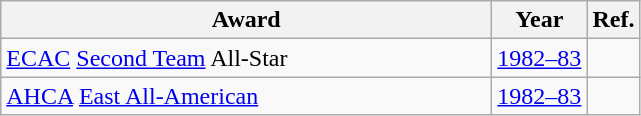<table class="wikitable">
<tr>
<th scope="col" style="width:20em">Award</th>
<th scope="col">Year</th>
<th scope="col">Ref.</th>
</tr>
<tr>
<td><a href='#'>ECAC</a> <a href='#'>Second Team</a> All-Star</td>
<td><a href='#'>1982–83</a></td>
<td></td>
</tr>
<tr>
<td><a href='#'>AHCA</a> <a href='#'>East All-American</a></td>
<td><a href='#'>1982–83</a></td>
<td></td>
</tr>
</table>
